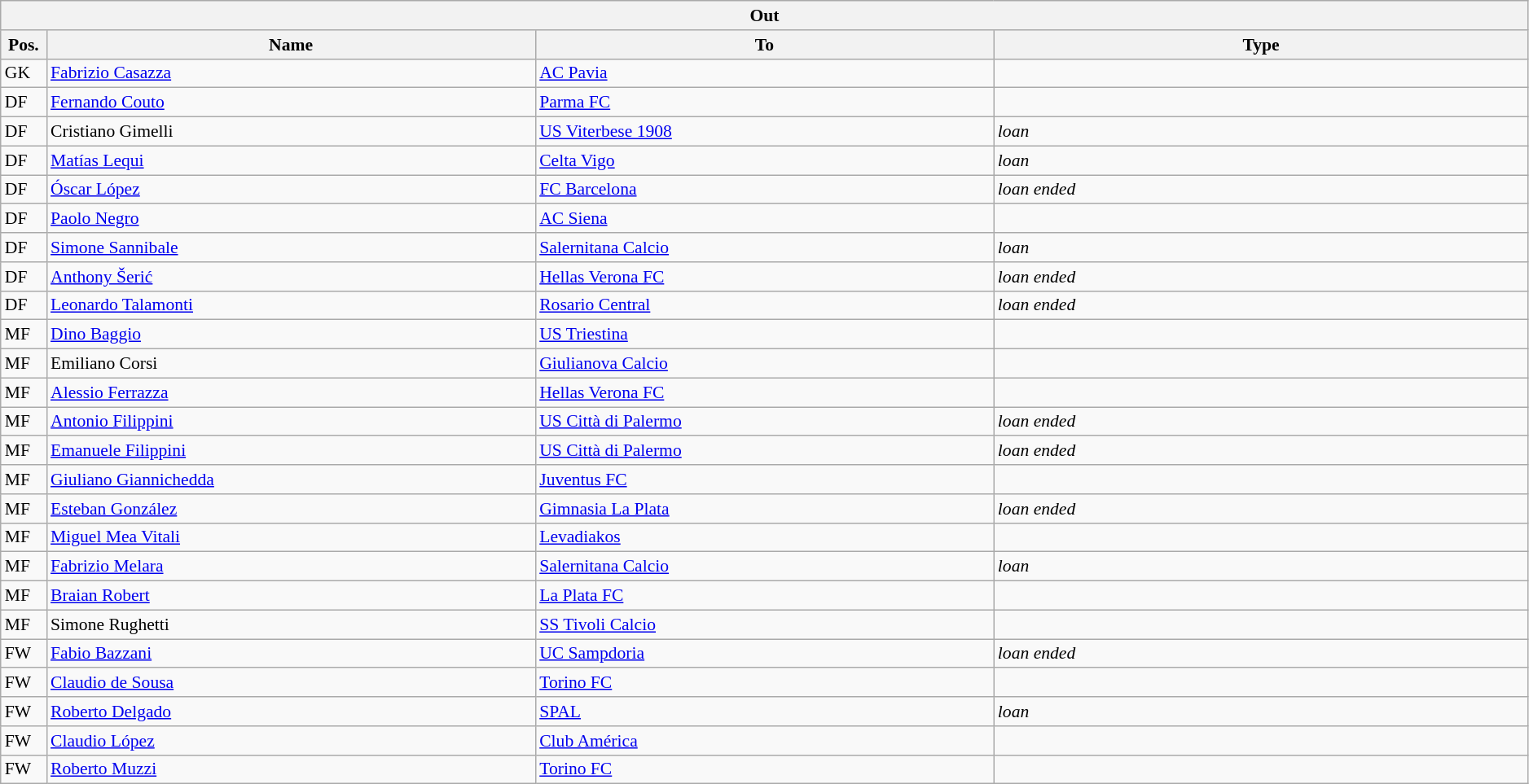<table class="wikitable" style="font-size:90%;width:99%;">
<tr>
<th colspan="4">Out</th>
</tr>
<tr>
<th width=3%>Pos.</th>
<th width=32%>Name</th>
<th width=30%>To</th>
<th width=35%>Type</th>
</tr>
<tr>
<td>GK</td>
<td><a href='#'>Fabrizio Casazza</a></td>
<td><a href='#'>AC Pavia</a></td>
<td></td>
</tr>
<tr>
<td>DF</td>
<td><a href='#'>Fernando Couto</a></td>
<td><a href='#'>Parma FC</a></td>
<td></td>
</tr>
<tr>
<td>DF</td>
<td>Cristiano Gimelli</td>
<td><a href='#'>US Viterbese 1908</a></td>
<td><em>loan</em></td>
</tr>
<tr>
<td>DF</td>
<td><a href='#'>Matías Lequi</a></td>
<td><a href='#'>Celta Vigo</a></td>
<td><em>loan</em></td>
</tr>
<tr>
<td>DF</td>
<td><a href='#'>Óscar López</a></td>
<td><a href='#'>FC Barcelona</a></td>
<td><em>loan ended</em></td>
</tr>
<tr>
<td>DF</td>
<td><a href='#'>Paolo Negro</a></td>
<td><a href='#'>AC Siena</a></td>
<td></td>
</tr>
<tr>
<td>DF</td>
<td><a href='#'>Simone Sannibale</a></td>
<td><a href='#'>Salernitana Calcio</a></td>
<td><em>loan</em></td>
</tr>
<tr>
<td>DF</td>
<td><a href='#'>Anthony Šerić</a></td>
<td><a href='#'>Hellas Verona FC</a></td>
<td><em>loan ended</em></td>
</tr>
<tr>
<td>DF</td>
<td><a href='#'>Leonardo Talamonti</a></td>
<td><a href='#'>Rosario Central</a></td>
<td><em>loan ended</em></td>
</tr>
<tr>
<td>MF</td>
<td><a href='#'>Dino Baggio</a></td>
<td><a href='#'>US Triestina</a></td>
<td></td>
</tr>
<tr>
<td>MF</td>
<td>Emiliano Corsi</td>
<td><a href='#'>Giulianova Calcio</a></td>
<td></td>
</tr>
<tr>
<td>MF</td>
<td><a href='#'>Alessio Ferrazza</a></td>
<td><a href='#'>Hellas Verona FC</a></td>
<td></td>
</tr>
<tr>
<td>MF</td>
<td><a href='#'>Antonio Filippini</a></td>
<td><a href='#'>US Città di Palermo</a></td>
<td><em>loan ended</em></td>
</tr>
<tr>
<td>MF</td>
<td><a href='#'>Emanuele Filippini</a></td>
<td><a href='#'>US Città di Palermo</a></td>
<td><em>loan ended</em></td>
</tr>
<tr>
<td>MF</td>
<td><a href='#'>Giuliano Giannichedda</a></td>
<td><a href='#'>Juventus FC</a></td>
<td></td>
</tr>
<tr>
<td>MF</td>
<td><a href='#'>Esteban González</a></td>
<td><a href='#'>Gimnasia La Plata</a></td>
<td><em>loan ended</em></td>
</tr>
<tr>
<td>MF</td>
<td><a href='#'>Miguel Mea Vitali</a></td>
<td><a href='#'>Levadiakos</a></td>
<td></td>
</tr>
<tr>
<td>MF</td>
<td><a href='#'>Fabrizio Melara</a></td>
<td><a href='#'>Salernitana Calcio</a></td>
<td><em>loan</em></td>
</tr>
<tr>
<td>MF</td>
<td><a href='#'>Braian Robert</a></td>
<td><a href='#'>La Plata FC</a></td>
<td></td>
</tr>
<tr>
<td>MF</td>
<td>Simone Rughetti</td>
<td><a href='#'>SS Tivoli Calcio</a></td>
<td></td>
</tr>
<tr>
<td>FW</td>
<td><a href='#'>Fabio Bazzani</a></td>
<td><a href='#'>UC Sampdoria</a></td>
<td><em>loan ended</em></td>
</tr>
<tr>
<td>FW</td>
<td><a href='#'>Claudio de Sousa</a></td>
<td><a href='#'>Torino FC</a></td>
<td></td>
</tr>
<tr>
<td>FW</td>
<td><a href='#'>Roberto Delgado</a></td>
<td><a href='#'>SPAL</a></td>
<td><em>loan</em></td>
</tr>
<tr>
<td>FW</td>
<td><a href='#'>Claudio López</a></td>
<td><a href='#'>Club América</a></td>
<td></td>
</tr>
<tr>
<td>FW</td>
<td><a href='#'>Roberto Muzzi</a></td>
<td><a href='#'>Torino FC</a></td>
<td></td>
</tr>
</table>
